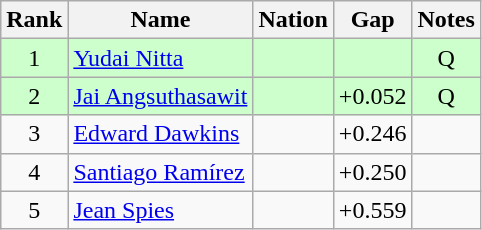<table class="wikitable sortable" style="text-align:center">
<tr>
<th>Rank</th>
<th>Name</th>
<th>Nation</th>
<th>Gap</th>
<th>Notes</th>
</tr>
<tr bgcolor=ccffcc>
<td>1</td>
<td align=left><a href='#'>Yudai Nitta</a></td>
<td align=left></td>
<td></td>
<td>Q</td>
</tr>
<tr bgcolor=ccffcc>
<td>2</td>
<td align=left><a href='#'>Jai Angsuthasawit</a></td>
<td align=left></td>
<td>+0.052</td>
<td>Q</td>
</tr>
<tr>
<td>3</td>
<td align=left><a href='#'>Edward Dawkins</a></td>
<td align=left></td>
<td>+0.246</td>
<td></td>
</tr>
<tr>
<td>4</td>
<td align=left><a href='#'>Santiago Ramírez</a></td>
<td align=left></td>
<td>+0.250</td>
<td></td>
</tr>
<tr>
<td>5</td>
<td align=left><a href='#'>Jean Spies</a></td>
<td align=left></td>
<td>+0.559</td>
<td></td>
</tr>
</table>
